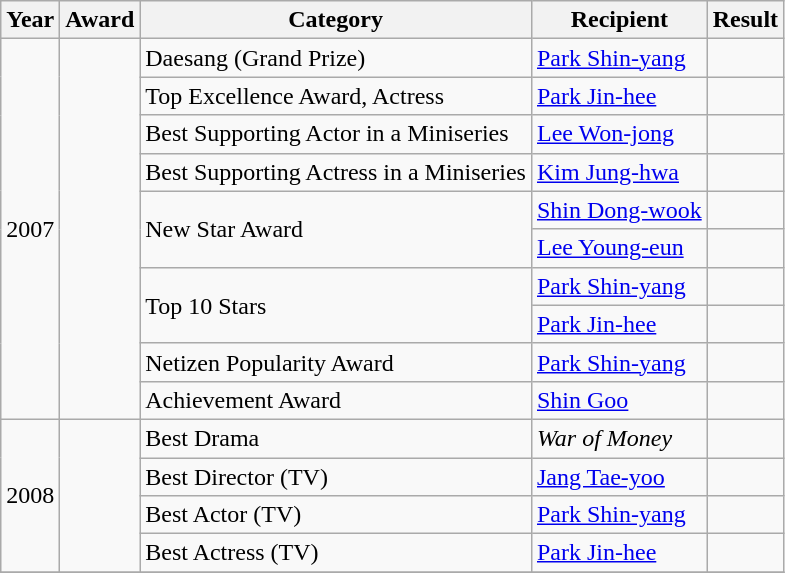<table class="wikitable">
<tr>
<th>Year</th>
<th>Award</th>
<th>Category</th>
<th>Recipient</th>
<th>Result</th>
</tr>
<tr>
<td rowspan=10>2007</td>
<td rowspan=10></td>
<td>Daesang (Grand Prize)</td>
<td><a href='#'>Park Shin-yang</a></td>
<td></td>
</tr>
<tr>
<td>Top Excellence Award, Actress</td>
<td><a href='#'>Park Jin-hee</a></td>
<td></td>
</tr>
<tr>
<td>Best Supporting Actor in a Miniseries</td>
<td><a href='#'>Lee Won-jong</a></td>
<td></td>
</tr>
<tr>
<td>Best Supporting Actress in a Miniseries</td>
<td><a href='#'>Kim Jung-hwa</a></td>
<td></td>
</tr>
<tr>
<td rowspan=2>New Star Award</td>
<td><a href='#'>Shin Dong-wook</a></td>
<td></td>
</tr>
<tr>
<td><a href='#'>Lee Young-eun</a></td>
<td></td>
</tr>
<tr>
<td rowspan=2>Top 10 Stars</td>
<td><a href='#'>Park Shin-yang</a></td>
<td></td>
</tr>
<tr>
<td><a href='#'>Park Jin-hee</a></td>
<td></td>
</tr>
<tr>
<td>Netizen Popularity Award</td>
<td><a href='#'>Park Shin-yang</a></td>
<td></td>
</tr>
<tr>
<td>Achievement Award</td>
<td><a href='#'>Shin Goo</a></td>
<td></td>
</tr>
<tr>
<td rowspan=4>2008</td>
<td rowspan=4></td>
<td>Best Drama</td>
<td><em>War of Money</em></td>
<td></td>
</tr>
<tr>
<td>Best Director (TV)</td>
<td><a href='#'>Jang Tae-yoo</a></td>
<td></td>
</tr>
<tr>
<td>Best Actor (TV)</td>
<td><a href='#'>Park Shin-yang</a></td>
<td></td>
</tr>
<tr>
<td>Best Actress (TV)</td>
<td><a href='#'>Park Jin-hee</a></td>
<td></td>
</tr>
<tr>
</tr>
</table>
